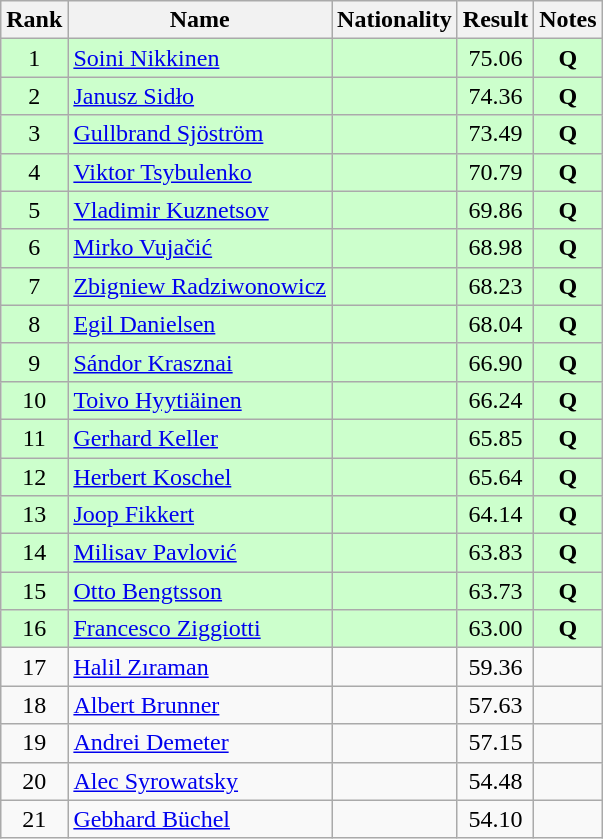<table class="wikitable sortable" style="text-align:center">
<tr>
<th>Rank</th>
<th>Name</th>
<th>Nationality</th>
<th>Result</th>
<th>Notes</th>
</tr>
<tr bgcolor=ccffcc>
<td>1</td>
<td align=left><a href='#'>Soini Nikkinen</a></td>
<td align=left></td>
<td>75.06</td>
<td><strong>Q</strong></td>
</tr>
<tr bgcolor=ccffcc>
<td>2</td>
<td align=left><a href='#'>Janusz Sidło</a></td>
<td align=left></td>
<td>74.36</td>
<td><strong>Q</strong></td>
</tr>
<tr bgcolor=ccffcc>
<td>3</td>
<td align=left><a href='#'>Gullbrand Sjöström</a></td>
<td align=left></td>
<td>73.49</td>
<td><strong>Q</strong></td>
</tr>
<tr bgcolor=ccffcc>
<td>4</td>
<td align=left><a href='#'>Viktor Tsybulenko</a></td>
<td align=left></td>
<td>70.79</td>
<td><strong>Q</strong></td>
</tr>
<tr bgcolor=ccffcc>
<td>5</td>
<td align=left><a href='#'>Vladimir Kuznetsov</a></td>
<td align=left></td>
<td>69.86</td>
<td><strong>Q</strong></td>
</tr>
<tr bgcolor=ccffcc>
<td>6</td>
<td align=left><a href='#'>Mirko Vujačić</a></td>
<td align=left></td>
<td>68.98</td>
<td><strong>Q</strong></td>
</tr>
<tr bgcolor=ccffcc>
<td>7</td>
<td align=left><a href='#'>Zbigniew Radziwonowicz</a></td>
<td align=left></td>
<td>68.23</td>
<td><strong>Q</strong></td>
</tr>
<tr bgcolor=ccffcc>
<td>8</td>
<td align=left><a href='#'>Egil Danielsen</a></td>
<td align=left></td>
<td>68.04</td>
<td><strong>Q</strong></td>
</tr>
<tr bgcolor=ccffcc>
<td>9</td>
<td align=left><a href='#'>Sándor Krasznai</a></td>
<td align=left></td>
<td>66.90</td>
<td><strong>Q</strong></td>
</tr>
<tr bgcolor=ccffcc>
<td>10</td>
<td align=left><a href='#'>Toivo Hyytiäinen</a></td>
<td align=left></td>
<td>66.24</td>
<td><strong>Q</strong></td>
</tr>
<tr bgcolor=ccffcc>
<td>11</td>
<td align=left><a href='#'>Gerhard Keller</a></td>
<td align=left></td>
<td>65.85</td>
<td><strong>Q</strong></td>
</tr>
<tr bgcolor=ccffcc>
<td>12</td>
<td align=left><a href='#'>Herbert Koschel</a></td>
<td align=left></td>
<td>65.64</td>
<td><strong>Q</strong></td>
</tr>
<tr bgcolor=ccffcc>
<td>13</td>
<td align=left><a href='#'>Joop Fikkert</a></td>
<td align=left></td>
<td>64.14</td>
<td><strong>Q</strong></td>
</tr>
<tr bgcolor=ccffcc>
<td>14</td>
<td align=left><a href='#'>Milisav Pavlović</a></td>
<td align=left></td>
<td>63.83</td>
<td><strong>Q</strong></td>
</tr>
<tr bgcolor=ccffcc>
<td>15</td>
<td align=left><a href='#'>Otto Bengtsson</a></td>
<td align=left></td>
<td>63.73</td>
<td><strong>Q</strong></td>
</tr>
<tr bgcolor=ccffcc>
<td>16</td>
<td align=left><a href='#'>Francesco Ziggiotti</a></td>
<td align=left></td>
<td>63.00</td>
<td><strong>Q</strong></td>
</tr>
<tr>
<td>17</td>
<td align=left><a href='#'>Halil Zıraman</a></td>
<td align=left></td>
<td>59.36</td>
<td></td>
</tr>
<tr>
<td>18</td>
<td align=left><a href='#'>Albert Brunner</a></td>
<td align=left></td>
<td>57.63</td>
<td></td>
</tr>
<tr>
<td>19</td>
<td align=left><a href='#'>Andrei Demeter</a></td>
<td align=left></td>
<td>57.15</td>
<td></td>
</tr>
<tr>
<td>20</td>
<td align=left><a href='#'>Alec Syrowatsky</a></td>
<td align=left></td>
<td>54.48</td>
<td></td>
</tr>
<tr>
<td>21</td>
<td align=left><a href='#'>Gebhard Büchel</a></td>
<td align=left></td>
<td>54.10</td>
<td></td>
</tr>
</table>
